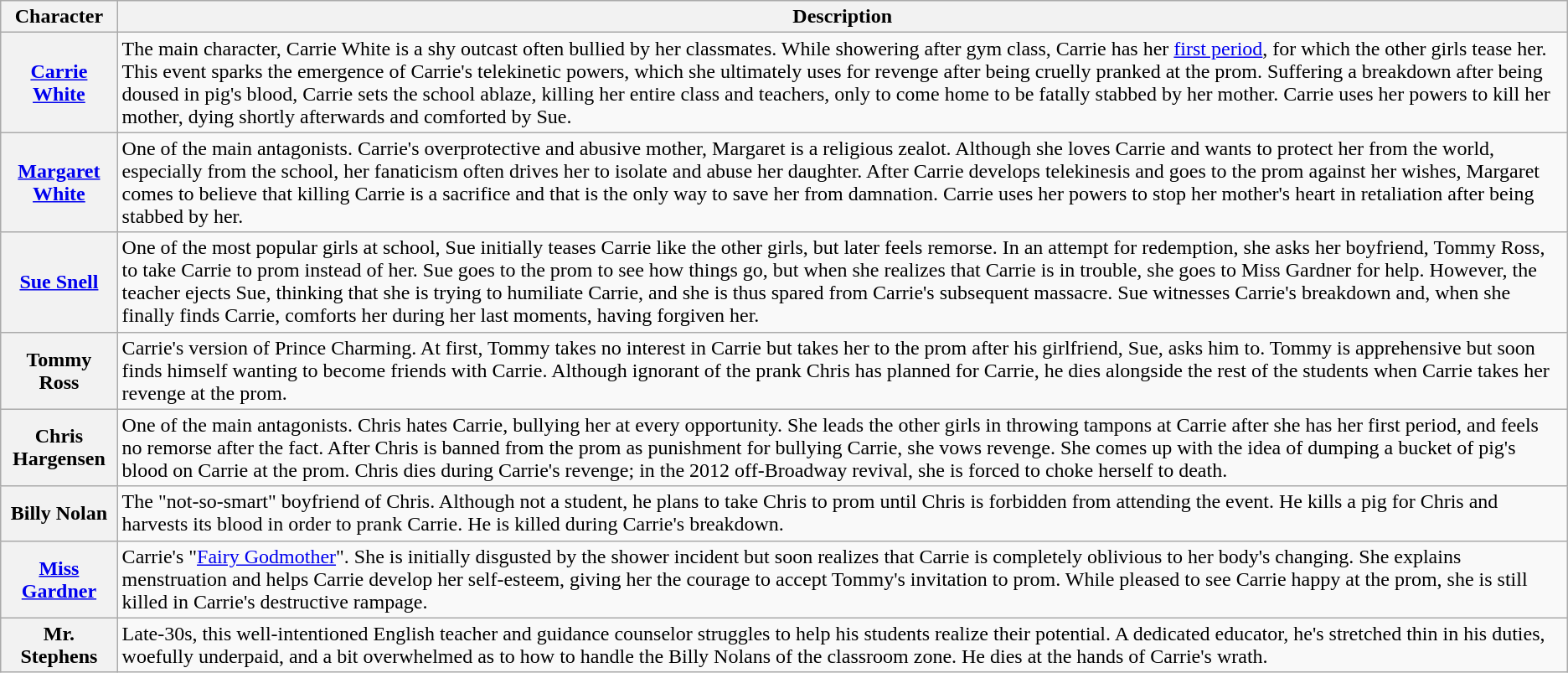<table class="wikitable sortable">
<tr>
<th style="text-align:center;">Character</th>
<th scope="col" class="unsortable">Description</th>
</tr>
<tr>
<th style="text-align:center;"><a href='#'>Carrie White</a></th>
<td>The main character, Carrie White is a shy outcast often bullied by her classmates. While showering after gym class, Carrie has her <a href='#'>first period</a>, for which the other girls tease her. This event sparks the emergence of Carrie's telekinetic powers, which she ultimately uses for revenge after being cruelly pranked at the prom. Suffering a breakdown after being doused in pig's blood, Carrie sets the school ablaze, killing her entire class and teachers, only to come home to be fatally stabbed by her mother. Carrie uses her powers to kill her mother, dying shortly afterwards and comforted by Sue.</td>
</tr>
<tr>
<th style="text-align:center;"><a href='#'>Margaret White</a></th>
<td>One of the main antagonists. Carrie's overprotective and abusive mother, Margaret is a religious zealot. Although she loves Carrie and wants to protect her from the world, especially from the school, her fanaticism often drives her to isolate and abuse her daughter. After Carrie develops telekinesis and goes to the prom against her wishes, Margaret comes to believe that killing Carrie is a sacrifice and that is the only way to save her from damnation. Carrie uses her powers to stop her mother's heart in retaliation after being stabbed by her.</td>
</tr>
<tr>
<th style="text-align:center;"><a href='#'>Sue Snell</a></th>
<td>One of the most popular girls at school, Sue initially teases Carrie like the other girls, but later feels remorse. In an attempt for redemption, she asks her boyfriend, Tommy Ross, to take Carrie to prom instead of her. Sue goes to the prom to see how things go, but when she realizes that Carrie is in trouble, she goes to Miss Gardner for help. However, the teacher ejects Sue, thinking that she is trying to humiliate Carrie, and she is thus spared from Carrie's subsequent massacre. Sue witnesses Carrie's breakdown and, when she finally finds Carrie, comforts her during her last moments, having forgiven her.</td>
</tr>
<tr>
<th style="text-align:center;">Tommy Ross</th>
<td>Carrie's version of Prince Charming. At first, Tommy takes no interest in Carrie but takes her to the prom after his girlfriend, Sue, asks him to. Tommy is apprehensive but soon finds himself wanting to become friends with Carrie. Although ignorant of the prank Chris has planned for Carrie, he dies alongside the rest of the students when Carrie takes her revenge at the prom.</td>
</tr>
<tr>
<th style="text-align:center;">Chris Hargensen</th>
<td>One of the main antagonists. Chris hates Carrie, bullying her at every opportunity. She leads the other girls in throwing tampons at Carrie after she has her first period, and feels no remorse after the fact. After Chris is banned from the prom as punishment for bullying Carrie, she vows revenge. She comes up with the idea of dumping a bucket of pig's blood on Carrie at the prom. Chris dies during Carrie's revenge; in the 2012 off-Broadway revival, she is forced to choke herself to death.</td>
</tr>
<tr>
<th style="text-align:center;">Billy Nolan</th>
<td>The "not-so-smart" boyfriend of Chris. Although not a student, he plans to take Chris to prom until Chris is forbidden from attending the event. He kills a pig for Chris and harvests its blood in order to prank Carrie. He is killed during Carrie's breakdown.</td>
</tr>
<tr>
<th style="text-align:center;"><a href='#'>Miss Gardner</a></th>
<td>Carrie's "<a href='#'>Fairy Godmother</a>". She is initially disgusted by the shower incident but soon realizes that Carrie is completely oblivious to her body's changing. She explains menstruation and helps Carrie develop her self-esteem, giving her the courage to accept Tommy's invitation to prom. While pleased to see Carrie happy at the prom, she is still killed in Carrie's destructive rampage.</td>
</tr>
<tr>
<th style="text-align:center;">Mr. Stephens</th>
<td>Late-30s, this well-intentioned English teacher and guidance counselor struggles to help his students realize their potential. A dedicated educator, he's stretched thin in his duties, woefully underpaid, and a bit overwhelmed as to how to handle the Billy Nolans of the classroom zone. He dies at the hands of Carrie's wrath.</td>
</tr>
</table>
